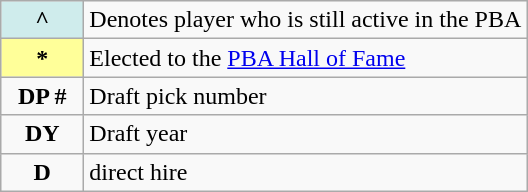<table class="wikitable plainrowheaders">
<tr>
<th scope="row" style="background-color:#CFECEC; width:3em">^</th>
<td>Denotes player who is still active in the PBA</td>
</tr>
<tr>
<th scope="row" style="background-color:#FFFF99; width:3em">*</th>
<td>Elected to the <a href='#'>PBA Hall of Fame</a></td>
</tr>
<tr>
<th scope="row" style="background-color:transparent;"><strong>DP #</strong></th>
<td>Draft pick number</td>
</tr>
<tr>
<th scope="row" style="background-color:transparent;"><strong>DY</strong></th>
<td>Draft year</td>
</tr>
<tr>
<th scope="row" style="background-color:transparent;">D</th>
<td>direct hire</td>
</tr>
</table>
